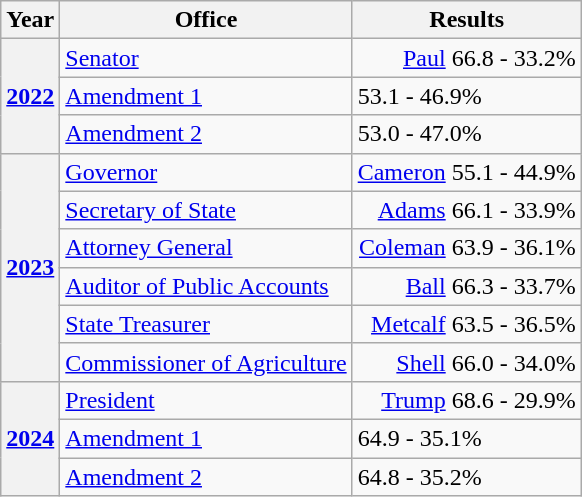<table class=wikitable>
<tr>
<th>Year</th>
<th>Office</th>
<th>Results</th>
</tr>
<tr>
<th rowspan=3><a href='#'>2022</a></th>
<td><a href='#'>Senator</a></td>
<td align="right" ><a href='#'>Paul</a> 66.8 - 33.2%</td>
</tr>
<tr>
<td><a href='#'>Amendment 1</a></td>
<td> 53.1 - 46.9%</td>
</tr>
<tr>
<td><a href='#'>Amendment 2</a></td>
<td> 53.0 - 47.0%</td>
</tr>
<tr>
<th rowspan=6><a href='#'>2023</a></th>
<td><a href='#'>Governor</a></td>
<td align="right" ><a href='#'>Cameron</a> 55.1 - 44.9%</td>
</tr>
<tr>
<td><a href='#'>Secretary of State</a></td>
<td align="right" ><a href='#'>Adams</a> 66.1 - 33.9%</td>
</tr>
<tr>
<td><a href='#'>Attorney General</a></td>
<td align="right" ><a href='#'>Coleman</a> 63.9 - 36.1%</td>
</tr>
<tr>
<td><a href='#'>Auditor of Public Accounts</a></td>
<td align="right" ><a href='#'>Ball</a> 66.3 - 33.7%</td>
</tr>
<tr>
<td><a href='#'>State Treasurer</a></td>
<td align="right" ><a href='#'>Metcalf</a> 63.5 - 36.5%</td>
</tr>
<tr>
<td><a href='#'>Commissioner of Agriculture</a></td>
<td align="right" ><a href='#'>Shell</a> 66.0 - 34.0%</td>
</tr>
<tr>
<th rowspan=3><a href='#'>2024</a></th>
<td><a href='#'>President</a></td>
<td align="right" ><a href='#'>Trump</a> 68.6 - 29.9%</td>
</tr>
<tr>
<td><a href='#'>Amendment 1</a></td>
<td> 64.9 - 35.1%</td>
</tr>
<tr>
<td><a href='#'>Amendment 2</a></td>
<td> 64.8 - 35.2%</td>
</tr>
</table>
